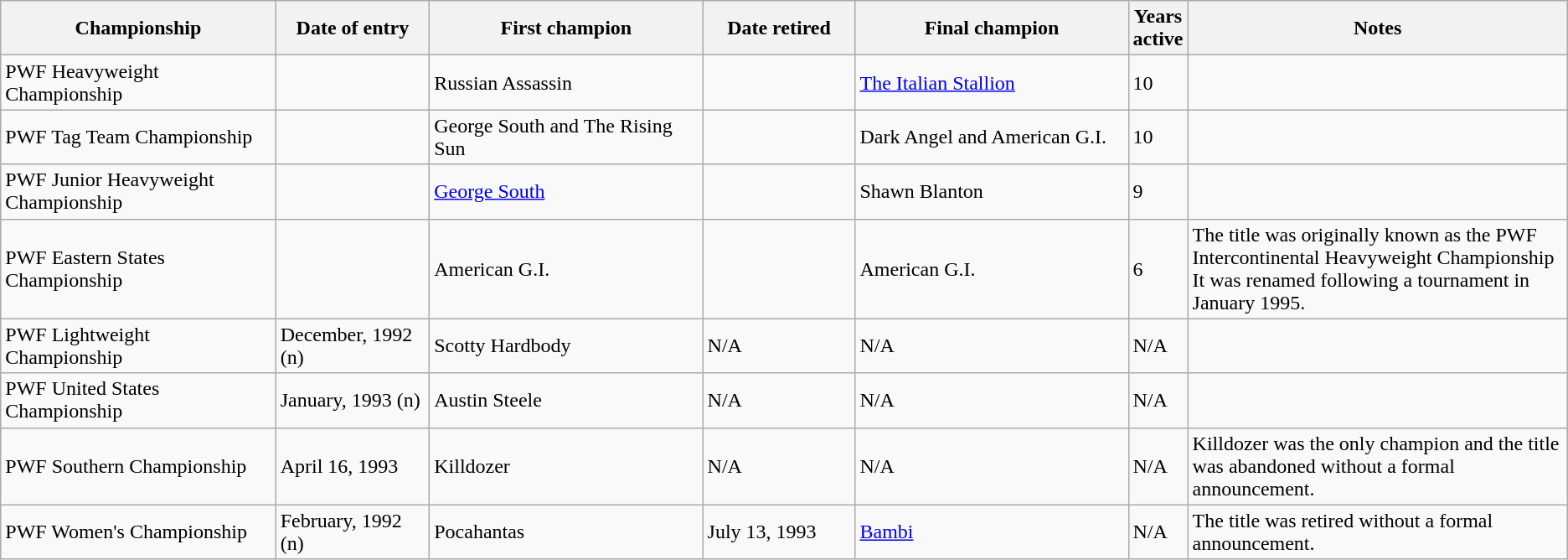<table class="wikitable sortable" border="2">
<tr>
<th width="18%">Championship</th>
<th width="10%">Date of entry</th>
<th class="unsortable" width="18%">First champion</th>
<th width="10%">Date retired</th>
<th class="unsortable" width="18%">Final champion</th>
<th width="0">Years active</th>
<th class="unsortable" width="25%">Notes</th>
</tr>
<tr>
<td>PWF Heavyweight Championship</td>
<td></td>
<td>Russian Assassin</td>
<td></td>
<td><a href='#'>The Italian Stallion</a></td>
<td>10</td>
<td></td>
</tr>
<tr>
<td>PWF Tag Team Championship</td>
<td></td>
<td>George South and The Rising Sun</td>
<td></td>
<td>Dark Angel and American G.I.</td>
<td>10</td>
<td></td>
</tr>
<tr>
<td>PWF Junior Heavyweight Championship</td>
<td></td>
<td><a href='#'>George South</a></td>
<td></td>
<td>Shawn Blanton</td>
<td>9</td>
<td></td>
</tr>
<tr>
<td>PWF Eastern States Championship</td>
<td></td>
<td>American G.I.</td>
<td></td>
<td>American G.I.</td>
<td>6</td>
<td>The title was originally known as the PWF Intercontinental Heavyweight Championship It was renamed following a tournament in January 1995.</td>
</tr>
<tr>
<td>PWF Lightweight Championship</td>
<td>December, 1992 (n)</td>
<td>Scotty Hardbody</td>
<td>N/A</td>
<td>N/A</td>
<td>N/A</td>
<td></td>
</tr>
<tr>
<td>PWF United States Championship</td>
<td>January, 1993 (n)</td>
<td>Austin Steele</td>
<td>N/A</td>
<td>N/A</td>
<td>N/A</td>
<td></td>
</tr>
<tr>
<td>PWF Southern Championship</td>
<td>April 16, 1993</td>
<td>Killdozer</td>
<td>N/A</td>
<td>N/A</td>
<td>N/A</td>
<td>Killdozer was the only champion and the title was abandoned without a formal announcement.</td>
</tr>
<tr>
<td>PWF Women's Championship</td>
<td>February, 1992 (n)</td>
<td>Pocahantas</td>
<td>July 13, 1993</td>
<td><a href='#'>Bambi</a></td>
<td>N/A</td>
<td>The title was retired without a formal announcement.</td>
</tr>
</table>
